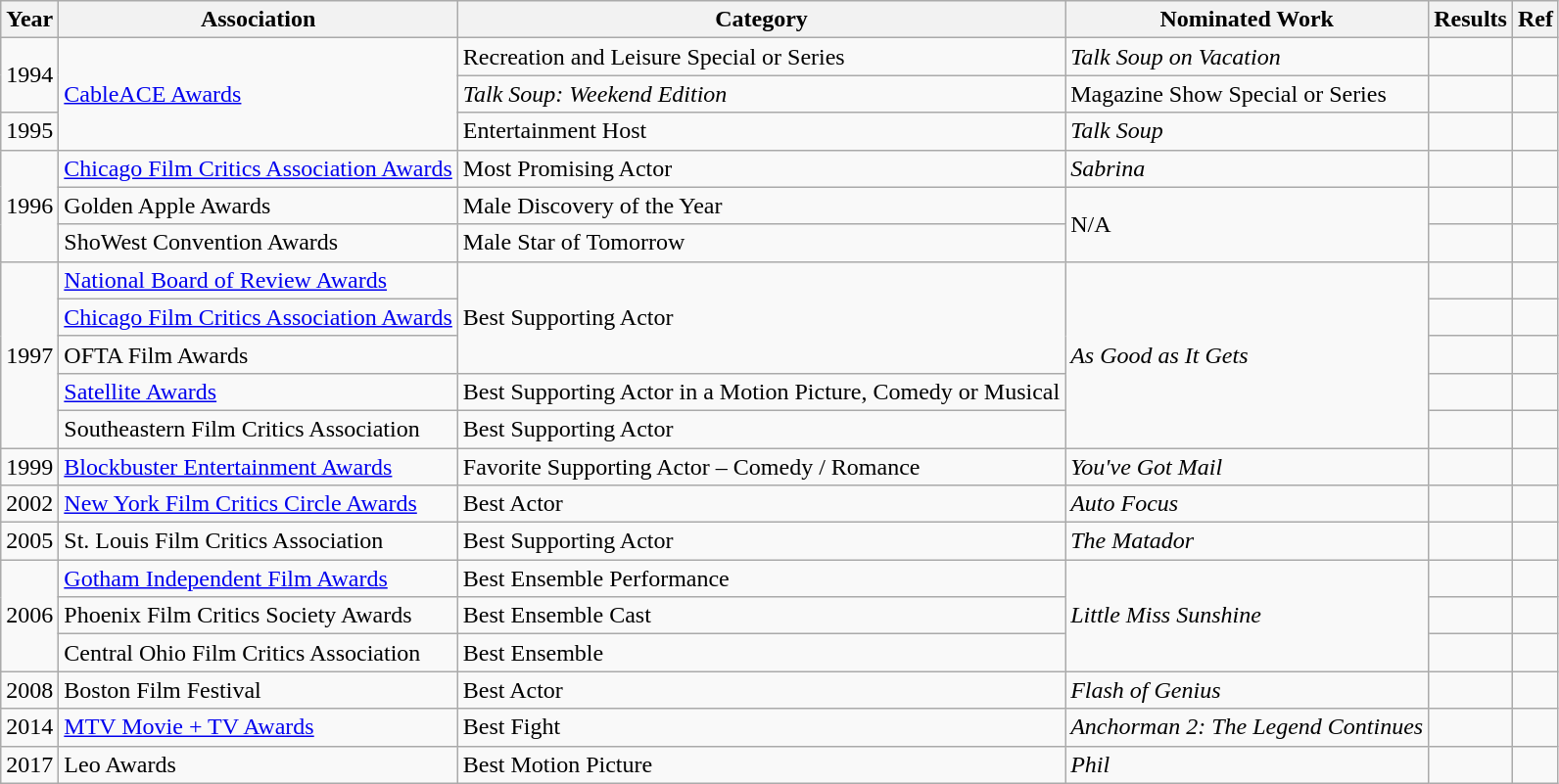<table class="wikitable">
<tr>
<th>Year</th>
<th>Association</th>
<th>Category</th>
<th>Nominated Work</th>
<th>Results</th>
<th>Ref</th>
</tr>
<tr>
<td rowspan="2">1994</td>
<td rowspan="3"><a href='#'>CableACE Awards</a></td>
<td>Recreation and Leisure Special or Series</td>
<td><em>Talk Soup on Vacation</em></td>
<td></td>
<td></td>
</tr>
<tr>
<td><em>Talk Soup: Weekend Edition</em></td>
<td>Magazine Show Special or Series</td>
<td></td>
<td></td>
</tr>
<tr>
<td>1995</td>
<td>Entertainment Host</td>
<td><em>Talk Soup</em></td>
<td></td>
<td></td>
</tr>
<tr>
<td rowspan="3">1996</td>
<td><a href='#'>Chicago Film Critics Association Awards</a></td>
<td>Most Promising Actor</td>
<td><em>Sabrina</em></td>
<td></td>
<td></td>
</tr>
<tr>
<td>Golden Apple Awards</td>
<td>Male Discovery of the Year</td>
<td rowspan="2">N/A</td>
<td></td>
<td></td>
</tr>
<tr>
<td>ShoWest Convention Awards</td>
<td>Male Star of Tomorrow</td>
<td></td>
<td></td>
</tr>
<tr>
<td rowspan=5>1997</td>
<td><a href='#'>National Board of Review Awards</a></td>
<td rowspan="3">Best Supporting Actor</td>
<td rowspan="5"><em>As Good as It Gets</em></td>
<td></td>
<td></td>
</tr>
<tr>
<td><a href='#'>Chicago Film Critics Association Awards</a></td>
<td></td>
<td></td>
</tr>
<tr>
<td>OFTA Film Awards</td>
<td></td>
<td></td>
</tr>
<tr>
<td><a href='#'>Satellite Awards</a></td>
<td>Best Supporting Actor in a Motion Picture, Comedy or Musical</td>
<td></td>
<td></td>
</tr>
<tr>
<td>Southeastern Film Critics Association</td>
<td>Best Supporting Actor</td>
<td></td>
<td></td>
</tr>
<tr>
<td>1999</td>
<td><a href='#'>Blockbuster Entertainment Awards</a></td>
<td>Favorite Supporting Actor – Comedy / Romance</td>
<td><em>You've Got Mail</em></td>
<td></td>
<td></td>
</tr>
<tr>
<td>2002</td>
<td><a href='#'>New York Film Critics Circle Awards</a></td>
<td>Best Actor</td>
<td><em>Auto Focus</em></td>
<td></td>
<td></td>
</tr>
<tr>
<td>2005</td>
<td>St. Louis Film Critics Association</td>
<td>Best Supporting Actor</td>
<td><em>The Matador</em></td>
<td></td>
<td></td>
</tr>
<tr>
<td rowspan="3">2006</td>
<td><a href='#'>Gotham Independent Film Awards</a></td>
<td>Best Ensemble Performance</td>
<td rowspan="3"><em>Little Miss Sunshine</em></td>
<td></td>
<td></td>
</tr>
<tr>
<td>Phoenix Film Critics Society Awards</td>
<td>Best Ensemble Cast</td>
<td></td>
<td></td>
</tr>
<tr>
<td>Central Ohio Film Critics Association</td>
<td>Best Ensemble</td>
<td></td>
<td></td>
</tr>
<tr>
<td>2008</td>
<td>Boston Film Festival</td>
<td>Best Actor</td>
<td><em>Flash of Genius</em></td>
<td></td>
<td></td>
</tr>
<tr>
<td>2014</td>
<td><a href='#'>MTV Movie + TV Awards</a></td>
<td>Best Fight</td>
<td><em>Anchorman 2: The Legend Continues</em></td>
<td></td>
<td></td>
</tr>
<tr>
<td>2017</td>
<td>Leo Awards</td>
<td>Best Motion Picture</td>
<td><em>Phil</em></td>
<td></td>
<td></td>
</tr>
</table>
